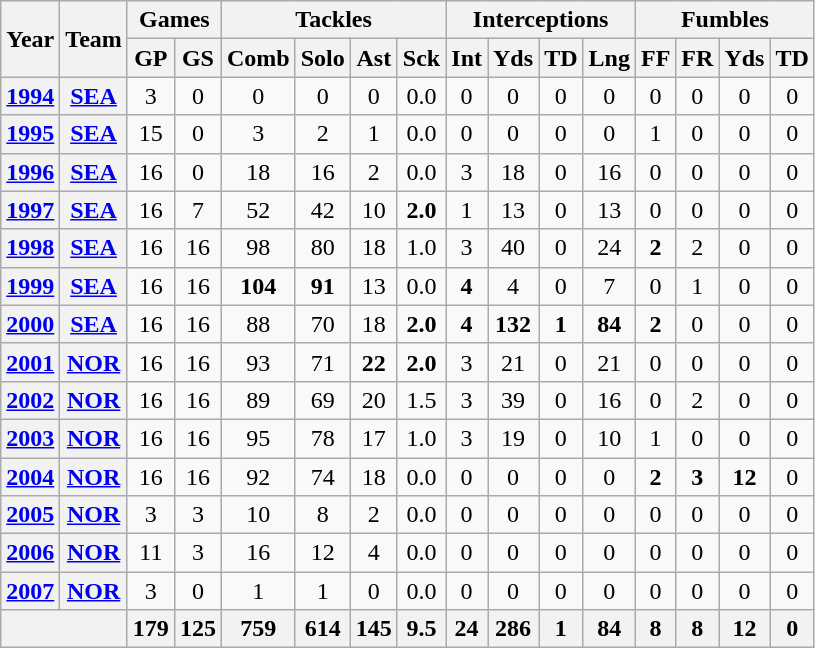<table class="wikitable" style="text-align:center">
<tr>
<th rowspan="2">Year</th>
<th rowspan="2">Team</th>
<th colspan="2">Games</th>
<th colspan="4">Tackles</th>
<th colspan="4">Interceptions</th>
<th colspan="4">Fumbles</th>
</tr>
<tr>
<th>GP</th>
<th>GS</th>
<th>Comb</th>
<th>Solo</th>
<th>Ast</th>
<th>Sck</th>
<th>Int</th>
<th>Yds</th>
<th>TD</th>
<th>Lng</th>
<th>FF</th>
<th>FR</th>
<th>Yds</th>
<th>TD</th>
</tr>
<tr>
<th><a href='#'>1994</a></th>
<th><a href='#'>SEA</a></th>
<td>3</td>
<td>0</td>
<td>0</td>
<td>0</td>
<td>0</td>
<td>0.0</td>
<td>0</td>
<td>0</td>
<td>0</td>
<td>0</td>
<td>0</td>
<td>0</td>
<td>0</td>
<td>0</td>
</tr>
<tr>
<th><a href='#'>1995</a></th>
<th><a href='#'>SEA</a></th>
<td>15</td>
<td>0</td>
<td>3</td>
<td>2</td>
<td>1</td>
<td>0.0</td>
<td>0</td>
<td>0</td>
<td>0</td>
<td>0</td>
<td>1</td>
<td>0</td>
<td>0</td>
<td>0</td>
</tr>
<tr>
<th><a href='#'>1996</a></th>
<th><a href='#'>SEA</a></th>
<td>16</td>
<td>0</td>
<td>18</td>
<td>16</td>
<td>2</td>
<td>0.0</td>
<td>3</td>
<td>18</td>
<td>0</td>
<td>16</td>
<td>0</td>
<td>0</td>
<td>0</td>
<td>0</td>
</tr>
<tr>
<th><a href='#'>1997</a></th>
<th><a href='#'>SEA</a></th>
<td>16</td>
<td>7</td>
<td>52</td>
<td>42</td>
<td>10</td>
<td><strong>2.0</strong></td>
<td>1</td>
<td>13</td>
<td>0</td>
<td>13</td>
<td>0</td>
<td>0</td>
<td>0</td>
<td>0</td>
</tr>
<tr>
<th><a href='#'>1998</a></th>
<th><a href='#'>SEA</a></th>
<td>16</td>
<td>16</td>
<td>98</td>
<td>80</td>
<td>18</td>
<td>1.0</td>
<td>3</td>
<td>40</td>
<td>0</td>
<td>24</td>
<td><strong>2</strong></td>
<td>2</td>
<td>0</td>
<td>0</td>
</tr>
<tr>
<th><a href='#'>1999</a></th>
<th><a href='#'>SEA</a></th>
<td>16</td>
<td>16</td>
<td><strong>104</strong></td>
<td><strong>91</strong></td>
<td>13</td>
<td>0.0</td>
<td><strong>4</strong></td>
<td>4</td>
<td>0</td>
<td>7</td>
<td>0</td>
<td>1</td>
<td>0</td>
<td>0</td>
</tr>
<tr>
<th><a href='#'>2000</a></th>
<th><a href='#'>SEA</a></th>
<td>16</td>
<td>16</td>
<td>88</td>
<td>70</td>
<td>18</td>
<td><strong>2.0</strong></td>
<td><strong>4</strong></td>
<td><strong>132</strong></td>
<td><strong>1</strong></td>
<td><strong>84</strong></td>
<td><strong>2</strong></td>
<td>0</td>
<td>0</td>
<td>0</td>
</tr>
<tr>
<th><a href='#'>2001</a></th>
<th><a href='#'>NOR</a></th>
<td>16</td>
<td>16</td>
<td>93</td>
<td>71</td>
<td><strong>22</strong></td>
<td><strong>2.0</strong></td>
<td>3</td>
<td>21</td>
<td>0</td>
<td>21</td>
<td>0</td>
<td>0</td>
<td>0</td>
<td>0</td>
</tr>
<tr>
<th><a href='#'>2002</a></th>
<th><a href='#'>NOR</a></th>
<td>16</td>
<td>16</td>
<td>89</td>
<td>69</td>
<td>20</td>
<td>1.5</td>
<td>3</td>
<td>39</td>
<td>0</td>
<td>16</td>
<td>0</td>
<td>2</td>
<td>0</td>
<td>0</td>
</tr>
<tr>
<th><a href='#'>2003</a></th>
<th><a href='#'>NOR</a></th>
<td>16</td>
<td>16</td>
<td>95</td>
<td>78</td>
<td>17</td>
<td>1.0</td>
<td>3</td>
<td>19</td>
<td>0</td>
<td>10</td>
<td>1</td>
<td>0</td>
<td>0</td>
<td>0</td>
</tr>
<tr>
<th><a href='#'>2004</a></th>
<th><a href='#'>NOR</a></th>
<td>16</td>
<td>16</td>
<td>92</td>
<td>74</td>
<td>18</td>
<td>0.0</td>
<td>0</td>
<td>0</td>
<td>0</td>
<td>0</td>
<td><strong>2</strong></td>
<td><strong>3</strong></td>
<td><strong>12</strong></td>
<td>0</td>
</tr>
<tr>
<th><a href='#'>2005</a></th>
<th><a href='#'>NOR</a></th>
<td>3</td>
<td>3</td>
<td>10</td>
<td>8</td>
<td>2</td>
<td>0.0</td>
<td>0</td>
<td>0</td>
<td>0</td>
<td>0</td>
<td>0</td>
<td>0</td>
<td>0</td>
<td>0</td>
</tr>
<tr>
<th><a href='#'>2006</a></th>
<th><a href='#'>NOR</a></th>
<td>11</td>
<td>3</td>
<td>16</td>
<td>12</td>
<td>4</td>
<td>0.0</td>
<td>0</td>
<td>0</td>
<td>0</td>
<td>0</td>
<td>0</td>
<td>0</td>
<td>0</td>
<td>0</td>
</tr>
<tr>
<th><a href='#'>2007</a></th>
<th><a href='#'>NOR</a></th>
<td>3</td>
<td>0</td>
<td>1</td>
<td>1</td>
<td>0</td>
<td>0.0</td>
<td>0</td>
<td>0</td>
<td>0</td>
<td>0</td>
<td>0</td>
<td>0</td>
<td>0</td>
<td>0</td>
</tr>
<tr>
<th colspan="2"></th>
<th>179</th>
<th>125</th>
<th>759</th>
<th>614</th>
<th>145</th>
<th>9.5</th>
<th>24</th>
<th>286</th>
<th>1</th>
<th>84</th>
<th>8</th>
<th>8</th>
<th>12</th>
<th>0</th>
</tr>
</table>
